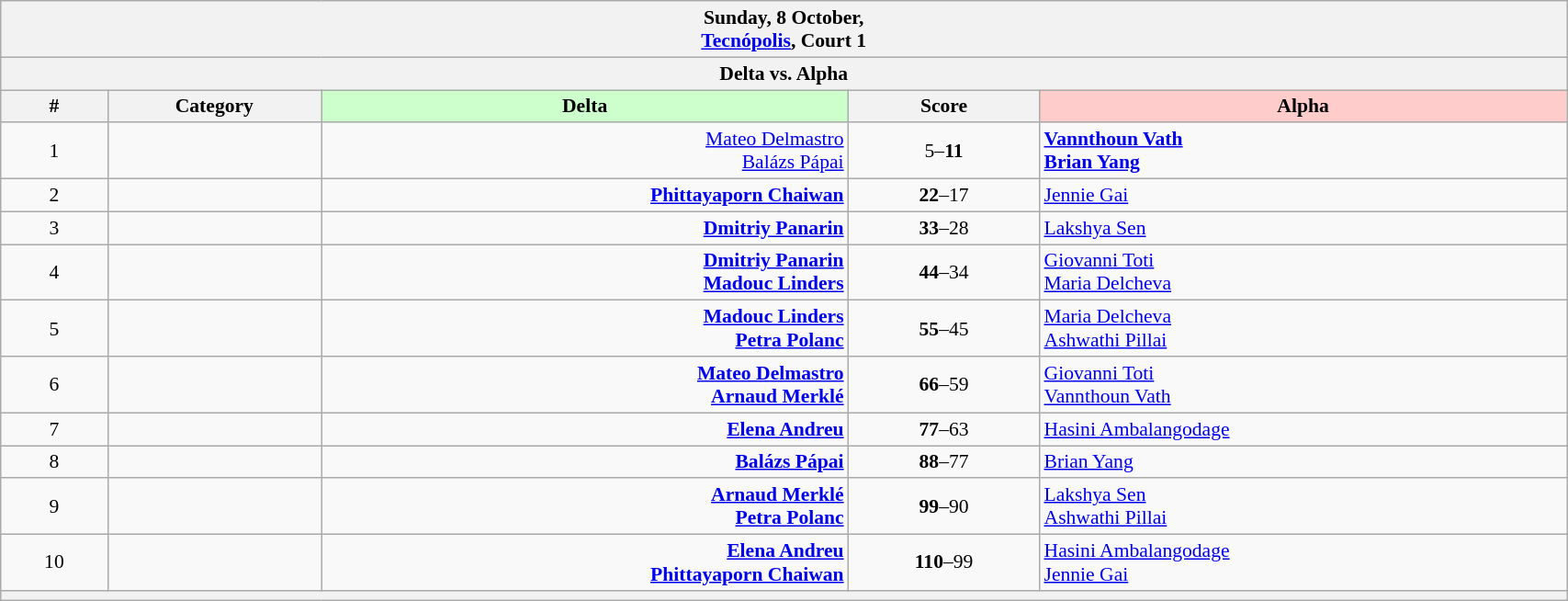<table class="collapse wikitable" style="font-size:90%; text-align:center" width="90%">
<tr>
<th colspan="5">Sunday, 8 October, <br><a href='#'>Tecnópolis</a>, Court 1</th>
</tr>
<tr>
<th colspan="5">Delta vs. Alpha</th>
</tr>
<tr>
<th width="25">#</th>
<th width="50">Category</th>
<th style="background-color:#CCFFCC" width="150">Delta</th>
<th width="50">Score<br></th>
<th style="background-color:#FFCCCC" width="150">Alpha</th>
</tr>
<tr>
<td>1</td>
<td></td>
<td align="right"><a href='#'>Mateo Delmastro</a> <br><a href='#'>Balázs Pápai</a> </td>
<td>5–<strong>11</strong><br></td>
<td align="left"><strong> <a href='#'>Vannthoun Vath</a><br> <a href='#'>Brian Yang</a></strong></td>
</tr>
<tr>
<td>2</td>
<td></td>
<td align="right"><strong><a href='#'>Phittayaporn Chaiwan</a> </strong></td>
<td><strong>22</strong>–17<br></td>
<td align="left"> <a href='#'>Jennie Gai</a></td>
</tr>
<tr>
<td>3</td>
<td></td>
<td align="right"><strong><a href='#'>Dmitriy Panarin</a> </strong></td>
<td><strong>33</strong>–28<br></td>
<td align="left"> <a href='#'>Lakshya Sen</a></td>
</tr>
<tr>
<td>4</td>
<td></td>
<td align="right"><strong><a href='#'>Dmitriy Panarin</a> <br><a href='#'>Madouc Linders</a> </strong></td>
<td><strong>44</strong>–34<br></td>
<td align="left"> <a href='#'>Giovanni Toti</a><br> <a href='#'>Maria Delcheva</a></td>
</tr>
<tr>
<td>5</td>
<td></td>
<td align="right"><strong><a href='#'>Madouc Linders</a> <br><a href='#'>Petra Polanc</a> </strong></td>
<td><strong>55</strong>–45<br></td>
<td align="left"> <a href='#'>Maria Delcheva</a><br> <a href='#'>Ashwathi Pillai</a></td>
</tr>
<tr>
<td>6</td>
<td></td>
<td align="right"><strong><a href='#'>Mateo Delmastro</a> <br><a href='#'>Arnaud Merklé</a> </strong></td>
<td><strong>66</strong>–59<br></td>
<td align="left"> <a href='#'>Giovanni Toti</a><br> <a href='#'>Vannthoun Vath</a></td>
</tr>
<tr>
<td>7</td>
<td></td>
<td align="right"><strong><a href='#'>Elena Andreu</a> </strong></td>
<td><strong>77</strong>–63<br></td>
<td align="left"> <a href='#'>Hasini Ambalangodage</a></td>
</tr>
<tr>
<td>8</td>
<td></td>
<td align="right"><strong><a href='#'>Balázs Pápai</a> </strong></td>
<td><strong>88</strong>–77<br></td>
<td align="left"> <a href='#'>Brian Yang</a></td>
</tr>
<tr>
<td>9</td>
<td></td>
<td align="right"><strong><a href='#'>Arnaud Merklé</a> <br><a href='#'>Petra Polanc</a> </strong></td>
<td><strong>99</strong>–90<br></td>
<td align="left"> <a href='#'>Lakshya Sen</a><br> <a href='#'>Ashwathi Pillai</a></td>
</tr>
<tr>
<td>10</td>
<td></td>
<td align="right"><strong><a href='#'>Elena Andreu</a> <br><a href='#'>Phittayaporn Chaiwan</a> </strong></td>
<td><strong>110</strong>–99<br></td>
<td align="left"> <a href='#'>Hasini Ambalangodage</a><br> <a href='#'>Jennie Gai</a></td>
</tr>
<tr>
<th colspan="5"></th>
</tr>
</table>
